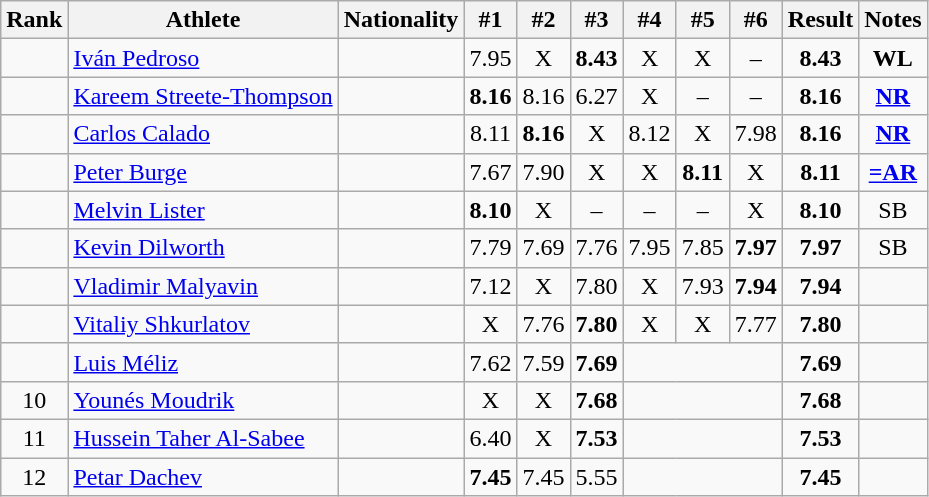<table class="wikitable sortable" style="text-align:center">
<tr>
<th>Rank</th>
<th>Athlete</th>
<th>Nationality</th>
<th>#1</th>
<th>#2</th>
<th>#3</th>
<th>#4</th>
<th>#5</th>
<th>#6</th>
<th>Result</th>
<th>Notes</th>
</tr>
<tr>
<td></td>
<td align=left><a href='#'>Iván Pedroso</a></td>
<td align=left></td>
<td>7.95</td>
<td>X</td>
<td><strong>8.43</strong></td>
<td>X</td>
<td>X</td>
<td>–</td>
<td><strong>8.43</strong></td>
<td><strong>WL</strong></td>
</tr>
<tr>
<td></td>
<td align=left><a href='#'>Kareem Streete-Thompson</a></td>
<td align=left></td>
<td><strong>8.16</strong></td>
<td>8.16</td>
<td>6.27</td>
<td>X</td>
<td>–</td>
<td>–</td>
<td><strong>8.16</strong></td>
<td><strong><a href='#'>NR</a></strong></td>
</tr>
<tr>
<td></td>
<td align=left><a href='#'>Carlos Calado</a></td>
<td align=left></td>
<td>8.11</td>
<td><strong>8.16</strong></td>
<td>X</td>
<td>8.12</td>
<td>X</td>
<td>7.98</td>
<td><strong>8.16</strong></td>
<td><strong><a href='#'>NR</a></strong></td>
</tr>
<tr>
<td></td>
<td align=left><a href='#'>Peter Burge</a></td>
<td align=left></td>
<td>7.67</td>
<td>7.90</td>
<td>X</td>
<td>X</td>
<td><strong>8.11</strong></td>
<td>X</td>
<td><strong>8.11</strong></td>
<td><strong><a href='#'>=AR</a></strong></td>
</tr>
<tr>
<td></td>
<td align=left><a href='#'>Melvin Lister</a></td>
<td align=left></td>
<td><strong>8.10</strong></td>
<td>X</td>
<td>–</td>
<td>–</td>
<td>–</td>
<td>X</td>
<td><strong>8.10</strong></td>
<td>SB</td>
</tr>
<tr>
<td></td>
<td align=left><a href='#'>Kevin Dilworth</a></td>
<td align=left></td>
<td>7.79</td>
<td>7.69</td>
<td>7.76</td>
<td>7.95</td>
<td>7.85</td>
<td><strong>7.97</strong></td>
<td><strong>7.97</strong></td>
<td>SB</td>
</tr>
<tr>
<td></td>
<td align=left><a href='#'>Vladimir Malyavin</a></td>
<td align=left></td>
<td>7.12</td>
<td>X</td>
<td>7.80</td>
<td>X</td>
<td>7.93</td>
<td><strong>7.94</strong></td>
<td><strong>7.94</strong></td>
<td></td>
</tr>
<tr>
<td></td>
<td align=left><a href='#'>Vitaliy Shkurlatov</a></td>
<td align=left></td>
<td>X</td>
<td>7.76</td>
<td><strong>7.80</strong></td>
<td>X</td>
<td>X</td>
<td>7.77</td>
<td><strong>7.80</strong></td>
<td></td>
</tr>
<tr>
<td></td>
<td align=left><a href='#'>Luis Méliz</a></td>
<td align=left></td>
<td>7.62</td>
<td>7.59</td>
<td><strong>7.69</strong></td>
<td colspan=3></td>
<td><strong>7.69</strong></td>
<td></td>
</tr>
<tr>
<td>10</td>
<td align=left><a href='#'>Younés Moudrik</a></td>
<td align=left></td>
<td>X</td>
<td>X</td>
<td><strong>7.68</strong></td>
<td colspan=3></td>
<td><strong>7.68</strong></td>
<td></td>
</tr>
<tr>
<td>11</td>
<td align=left><a href='#'>Hussein Taher Al-Sabee</a></td>
<td align=left></td>
<td>6.40</td>
<td>X</td>
<td><strong>7.53</strong></td>
<td colspan=3></td>
<td><strong>7.53</strong></td>
<td></td>
</tr>
<tr>
<td>12</td>
<td align=left><a href='#'>Petar Dachev</a></td>
<td align=left></td>
<td><strong>7.45</strong></td>
<td>7.45</td>
<td>5.55</td>
<td colspan=3></td>
<td><strong>7.45</strong></td>
<td></td>
</tr>
</table>
